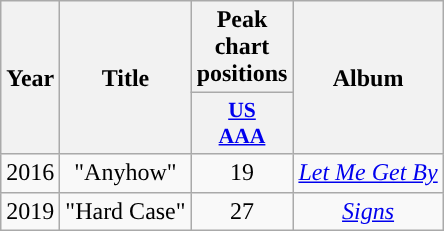<table class="wikitable">
<tr>
<th rowspan="2" style="text-align:center;">Year</th>
<th rowspan="2" style="text-align:center;">Title</th>
<th scope="col" style="text-align:center;">Peak chart positions</th>
<th rowspan="2" style="text-align:center;">Album</th>
</tr>
<tr>
<th scope="col" style="width:3em;font-size:90%;"><a href='#'>US<br>AAA</a><br></th>
</tr>
<tr>
<td style="text-align:center;">2016</td>
<td scope="row" style="text-align:center;">"Anyhow"</td>
<td style="text-align:center;">19</td>
<td style="text-align:center;"><em><a href='#'>Let Me Get By</a></em></td>
</tr>
<tr>
<td style="text-align:center;">2019</td>
<td scope="row" style="text-align:center;">"Hard Case"</td>
<td style="text-align:center;">27</td>
<td style="text-align:center;"><em><a href='#'>Signs</a></em></td>
</tr>
</table>
